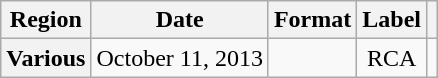<table class="wikitable plainrowheaders">
<tr>
<th scope="col">Region</th>
<th scope="col">Date</th>
<th scope="col">Format</th>
<th scope="col">Label</th>
<th scope="col"></th>
</tr>
<tr>
<th scope="row">Various</th>
<td>October 11, 2013</td>
<td></td>
<td style="text-align:center;">RCA</td>
<td></td>
</tr>
</table>
